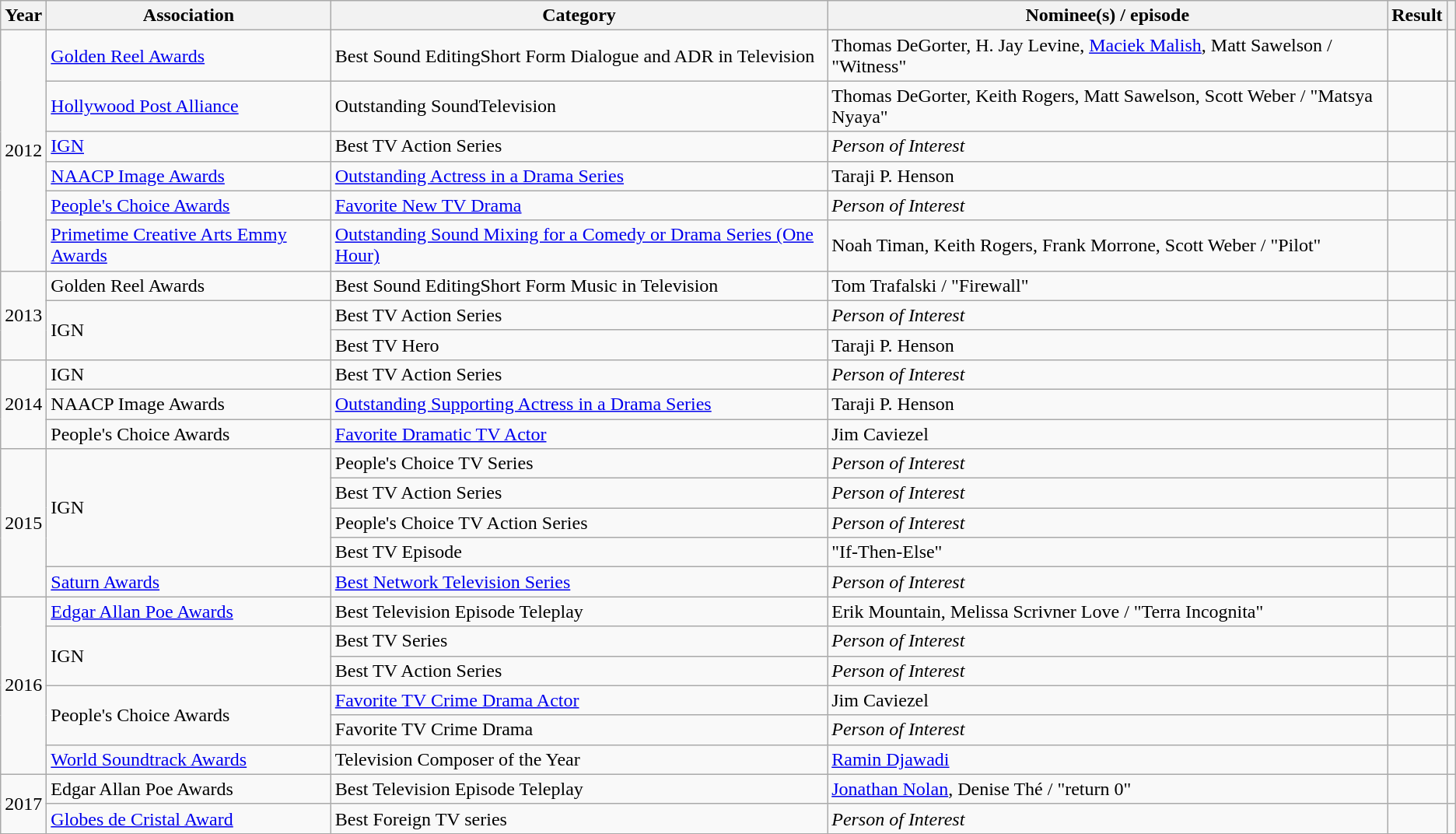<table class="wikitable">
<tr>
<th>Year</th>
<th>Association</th>
<th>Category</th>
<th>Nominee(s) / episode</th>
<th>Result</th>
<th class="unsortable"></th>
</tr>
<tr>
<td rowspan=6>2012</td>
<td><a href='#'>Golden Reel Awards</a></td>
<td>Best Sound EditingShort Form Dialogue and ADR in Television</td>
<td>Thomas DeGorter, H. Jay Levine, <a href='#'>Maciek Malish</a>, Matt Sawelson / "Witness"</td>
<td></td>
<td></td>
</tr>
<tr>
<td><a href='#'>Hollywood Post Alliance</a></td>
<td>Outstanding SoundTelevision</td>
<td>Thomas DeGorter, Keith Rogers, Matt Sawelson, Scott Weber / "Matsya Nyaya"</td>
<td></td>
<td></td>
</tr>
<tr>
<td><a href='#'>IGN</a></td>
<td>Best TV Action Series</td>
<td><em>Person of Interest</em></td>
<td></td>
<td></td>
</tr>
<tr>
<td><a href='#'>NAACP Image Awards</a></td>
<td><a href='#'>Outstanding Actress in a Drama Series</a></td>
<td>Taraji P. Henson</td>
<td></td>
<td></td>
</tr>
<tr>
<td><a href='#'>People's Choice Awards</a></td>
<td><a href='#'>Favorite New TV Drama</a></td>
<td><em>Person of Interest</em></td>
<td></td>
<td></td>
</tr>
<tr>
<td><a href='#'>Primetime Creative Arts Emmy Awards</a></td>
<td><a href='#'>Outstanding Sound Mixing for a Comedy or Drama Series (One Hour)</a></td>
<td>Noah Timan, Keith Rogers, Frank Morrone, Scott Weber / "Pilot"</td>
<td></td>
<td></td>
</tr>
<tr>
<td rowspan=3>2013</td>
<td>Golden Reel Awards</td>
<td>Best Sound EditingShort Form Music in Television</td>
<td>Tom Trafalski / "Firewall"</td>
<td></td>
<td></td>
</tr>
<tr>
<td rowspan="2">IGN</td>
<td>Best TV Action Series</td>
<td><em>Person of Interest</em></td>
<td></td>
<td></td>
</tr>
<tr>
<td>Best TV Hero</td>
<td>Taraji P. Henson<br></td>
<td></td>
<td></td>
</tr>
<tr>
<td rowspan=3>2014</td>
<td>IGN</td>
<td>Best TV Action Series</td>
<td><em>Person of Interest</em></td>
<td></td>
<td></td>
</tr>
<tr>
<td>NAACP Image Awards</td>
<td><a href='#'>Outstanding Supporting Actress in a Drama Series</a></td>
<td>Taraji P. Henson</td>
<td></td>
<td></td>
</tr>
<tr>
<td>People's Choice Awards</td>
<td><a href='#'>Favorite Dramatic TV Actor</a></td>
<td>Jim Caviezel</td>
<td></td>
<td></td>
</tr>
<tr>
<td rowspan=5>2015</td>
<td rowspan="4">IGN</td>
<td>People's Choice TV Series</td>
<td><em>Person of Interest</em></td>
<td></td>
<td></td>
</tr>
<tr>
<td>Best TV Action Series</td>
<td><em>Person of Interest</em></td>
<td></td>
<td></td>
</tr>
<tr>
<td>People's Choice TV Action Series</td>
<td><em>Person of Interest</em></td>
<td></td>
<td></td>
</tr>
<tr>
<td>Best TV Episode</td>
<td>"If-Then-Else"</td>
<td></td>
<td></td>
</tr>
<tr>
<td><a href='#'>Saturn Awards</a></td>
<td><a href='#'>Best Network Television Series</a></td>
<td><em>Person of Interest</em></td>
<td></td>
<td></td>
</tr>
<tr>
<td rowspan=6>2016</td>
<td><a href='#'>Edgar Allan Poe Awards</a></td>
<td>Best Television Episode Teleplay</td>
<td>Erik Mountain, Melissa Scrivner Love / "Terra Incognita"</td>
<td></td>
<td></td>
</tr>
<tr>
<td rowspan="2">IGN</td>
<td>Best TV Series</td>
<td><em>Person of Interest</em></td>
<td></td>
<td></td>
</tr>
<tr>
<td>Best TV Action Series</td>
<td><em>Person of Interest</em></td>
<td></td>
<td></td>
</tr>
<tr>
<td rowspan="2">People's Choice Awards</td>
<td><a href='#'>Favorite TV Crime Drama Actor</a></td>
<td>Jim Caviezel</td>
<td></td>
<td></td>
</tr>
<tr>
<td>Favorite TV Crime Drama</td>
<td><em>Person of Interest</em></td>
<td></td>
<td></td>
</tr>
<tr>
<td><a href='#'>World Soundtrack Awards</a></td>
<td>Television Composer of the Year</td>
<td><a href='#'>Ramin Djawadi</a></td>
<td></td>
<td></td>
</tr>
<tr>
<td rowspan=2>2017</td>
<td>Edgar Allan Poe Awards</td>
<td>Best Television Episode Teleplay</td>
<td><a href='#'>Jonathan Nolan</a>, Denise Thé / "return 0"</td>
<td></td>
<td></td>
</tr>
<tr>
<td><a href='#'>Globes de Cristal Award</a></td>
<td>Best Foreign TV series</td>
<td><em>Person of Interest</em></td>
<td></td>
<td></td>
</tr>
</table>
